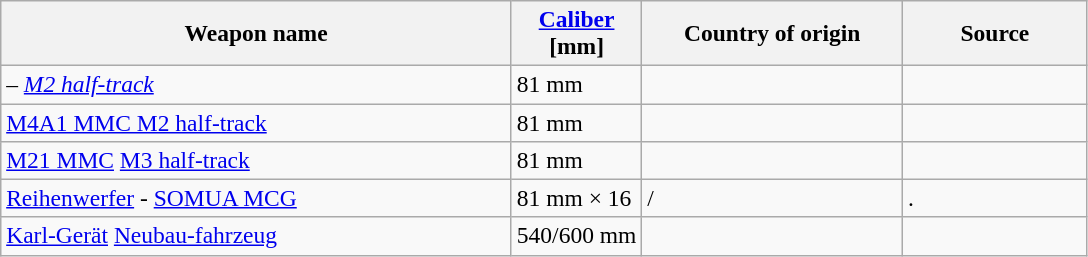<table class="wikitable sortable" style="font-size:98%;">
<tr>
<th width="47%">Weapon name</th>
<th width="12%"><strong><a href='#'>Caliber</a><br>[mm]</strong></th>
<th width="24%">Country of origin</th>
<th>Source</th>
</tr>
<tr>
<td> – <a href='#'><em>M2 half-track</em></a></td>
<td>81 mm</td>
<td></td>
<td></td>
</tr>
<tr>
<td><a href='#'>M4A1 MMC M2 half-track</a></td>
<td>81 mm</td>
<td></td>
<td></td>
</tr>
<tr>
<td><a href='#'>M21 MMC</a> <a href='#'>M3 half-track</a></td>
<td>81 mm</td>
<td></td>
<td></td>
</tr>
<tr>
<td><a href='#'>Reihenwerfer</a> - <a href='#'>SOMUA MCG</a></td>
<td>81 mm × 16</td>
<td> / </td>
<td>.</td>
</tr>
<tr>
<td><a href='#'>Karl-Gerät</a> <a href='#'>Neubau-fahrzeug</a></td>
<td>540/600 mm</td>
<td></td>
<td></td>
</tr>
</table>
